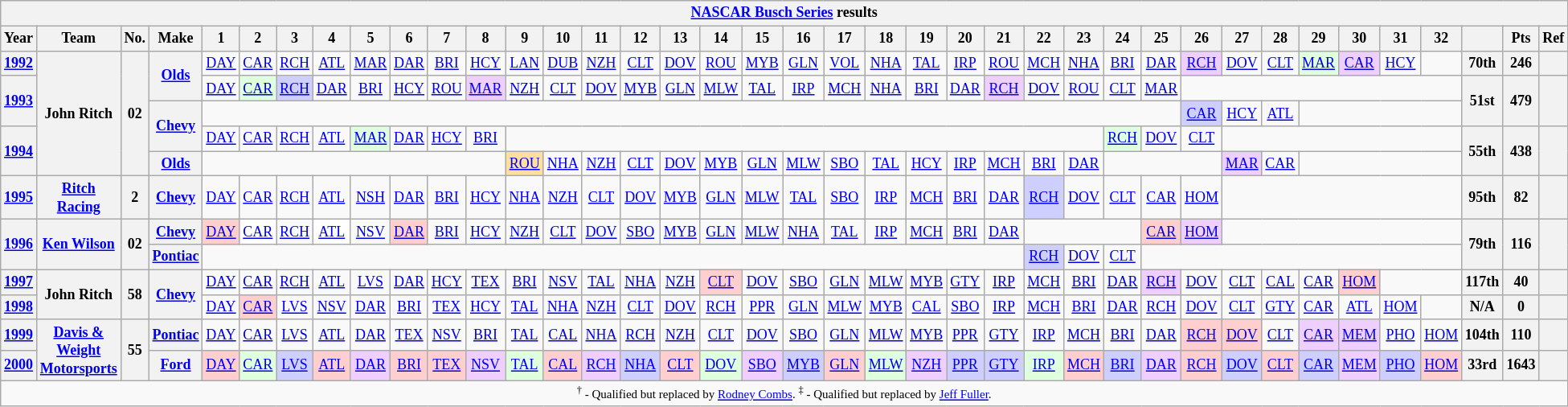<table class="wikitable" style="text-align:center; font-size:75%">
<tr>
<th colspan=42><a href='#'>NASCAR Busch Series</a> results</th>
</tr>
<tr>
<th>Year</th>
<th>Team</th>
<th>No.</th>
<th>Make</th>
<th>1</th>
<th>2</th>
<th>3</th>
<th>4</th>
<th>5</th>
<th>6</th>
<th>7</th>
<th>8</th>
<th>9</th>
<th>10</th>
<th>11</th>
<th>12</th>
<th>13</th>
<th>14</th>
<th>15</th>
<th>16</th>
<th>17</th>
<th>18</th>
<th>19</th>
<th>20</th>
<th>21</th>
<th>22</th>
<th>23</th>
<th>24</th>
<th>25</th>
<th>26</th>
<th>27</th>
<th>28</th>
<th>29</th>
<th>30</th>
<th>31</th>
<th>32</th>
<th></th>
<th>Pts</th>
<th>Ref</th>
</tr>
<tr>
<th><a href='#'>1992</a></th>
<th rowspan=5>John Ritch</th>
<th rowspan=5>02</th>
<th rowspan=2><a href='#'>Olds</a></th>
<td><a href='#'>DAY</a></td>
<td><a href='#'>CAR</a></td>
<td><a href='#'>RCH</a></td>
<td><a href='#'>ATL</a></td>
<td><a href='#'>MAR</a></td>
<td><a href='#'>DAR</a></td>
<td><a href='#'>BRI</a></td>
<td><a href='#'>HCY</a></td>
<td><a href='#'>LAN</a></td>
<td><a href='#'>DUB</a></td>
<td><a href='#'>NZH</a></td>
<td><a href='#'>CLT</a></td>
<td><a href='#'>DOV</a></td>
<td><a href='#'>ROU</a></td>
<td><a href='#'>MYB</a></td>
<td><a href='#'>GLN</a></td>
<td><a href='#'>VOL</a></td>
<td><a href='#'>NHA</a></td>
<td><a href='#'>TAL</a></td>
<td><a href='#'>IRP</a></td>
<td><a href='#'>ROU</a></td>
<td><a href='#'>MCH</a></td>
<td><a href='#'>NHA</a></td>
<td><a href='#'>BRI</a></td>
<td><a href='#'>DAR</a></td>
<td style="background:#EFCFFF;"><a href='#'>RCH</a><br></td>
<td><a href='#'>DOV</a></td>
<td><a href='#'>CLT</a></td>
<td style="background:#DFFFDF;"><a href='#'>MAR</a><br></td>
<td style="background:#EFCFFF;"><a href='#'>CAR</a><br></td>
<td><a href='#'>HCY</a></td>
<td></td>
<th>70th</th>
<th>246</th>
<th></th>
</tr>
<tr>
<th rowspan=2><a href='#'>1993</a></th>
<td><a href='#'>DAY</a></td>
<td style="background:#DFFFDF;"><a href='#'>CAR</a><br></td>
<td style="background:#CFCFFF;"><a href='#'>RCH</a><br></td>
<td><a href='#'>DAR</a></td>
<td><a href='#'>BRI</a></td>
<td><a href='#'>HCY</a></td>
<td><a href='#'>ROU</a></td>
<td style="background:#EFCFFF;"><a href='#'>MAR</a><br></td>
<td><a href='#'>NZH</a></td>
<td><a href='#'>CLT</a></td>
<td><a href='#'>DOV</a></td>
<td><a href='#'>MYB</a></td>
<td><a href='#'>GLN</a></td>
<td><a href='#'>MLW</a></td>
<td><a href='#'>TAL</a></td>
<td><a href='#'>IRP</a></td>
<td><a href='#'>MCH</a></td>
<td><a href='#'>NHA</a></td>
<td><a href='#'>BRI</a></td>
<td><a href='#'>DAR</a></td>
<td style="background:#EFCFFF;"><a href='#'>RCH</a><br></td>
<td><a href='#'>DOV</a></td>
<td><a href='#'>ROU</a></td>
<td><a href='#'>CLT</a></td>
<td><a href='#'>MAR</a></td>
<td colspan=7></td>
<th rowspan=2>51st</th>
<th rowspan=2>479</th>
<th rowspan=2></th>
</tr>
<tr>
<th rowspan=2><a href='#'>Chevy</a></th>
<td colspan=25></td>
<td style="background:#CFCFFF;"><a href='#'>CAR</a><br></td>
<td><a href='#'>HCY</a></td>
<td><a href='#'>ATL</a></td>
<td colspan=4></td>
</tr>
<tr>
<th rowspan=2><a href='#'>1994</a></th>
<td><a href='#'>DAY</a></td>
<td><a href='#'>CAR</a></td>
<td><a href='#'>RCH</a></td>
<td><a href='#'>ATL</a></td>
<td style="background:#DFFFDF;"><a href='#'>MAR</a><br></td>
<td><a href='#'>DAR</a></td>
<td><a href='#'>HCY</a></td>
<td><a href='#'>BRI</a></td>
<td colspan=15></td>
<td style="background:#DFFFDF;"><a href='#'>RCH</a><br></td>
<td><a href='#'>DOV</a></td>
<td><a href='#'>CLT</a></td>
<td colspan=6></td>
<th rowspan=2>55th</th>
<th rowspan=2>438</th>
<th rowspan=2></th>
</tr>
<tr>
<th><a href='#'>Olds</a></th>
<td colspan=8></td>
<td style="background:#FFDF9F;"><a href='#'>ROU</a><br></td>
<td><a href='#'>NHA</a></td>
<td><a href='#'>NZH</a></td>
<td><a href='#'>CLT</a></td>
<td><a href='#'>DOV</a></td>
<td><a href='#'>MYB</a></td>
<td><a href='#'>GLN</a></td>
<td><a href='#'>MLW</a></td>
<td><a href='#'>SBO</a></td>
<td><a href='#'>TAL</a></td>
<td><a href='#'>HCY</a></td>
<td><a href='#'>IRP</a></td>
<td><a href='#'>MCH</a></td>
<td><a href='#'>BRI</a></td>
<td><a href='#'>DAR</a></td>
<td colspan=3></td>
<td style="background:#EFCFFF;"><a href='#'>MAR</a><br></td>
<td><a href='#'>CAR</a></td>
<td colspan=4></td>
</tr>
<tr>
<th><a href='#'>1995</a></th>
<th><a href='#'>Ritch Racing</a></th>
<th>2</th>
<th><a href='#'>Chevy</a></th>
<td><a href='#'>DAY</a></td>
<td><a href='#'>CAR</a></td>
<td><a href='#'>RCH</a></td>
<td><a href='#'>ATL</a></td>
<td><a href='#'>NSH</a></td>
<td><a href='#'>DAR</a></td>
<td><a href='#'>BRI</a></td>
<td><a href='#'>HCY</a></td>
<td><a href='#'>NHA</a></td>
<td><a href='#'>NZH</a></td>
<td><a href='#'>CLT</a></td>
<td><a href='#'>DOV</a></td>
<td><a href='#'>MYB</a></td>
<td><a href='#'>GLN</a></td>
<td><a href='#'>MLW</a></td>
<td><a href='#'>TAL</a></td>
<td><a href='#'>SBO</a></td>
<td><a href='#'>IRP</a></td>
<td><a href='#'>MCH</a></td>
<td><a href='#'>BRI</a></td>
<td><a href='#'>DAR</a></td>
<td style="background:#CFCFFF;"><a href='#'>RCH</a><br></td>
<td><a href='#'>DOV</a></td>
<td><a href='#'>CLT</a></td>
<td><a href='#'>CAR</a></td>
<td><a href='#'>HOM</a></td>
<td colspan=6></td>
<th>95th</th>
<th>82</th>
<th></th>
</tr>
<tr>
<th rowspan=2><a href='#'>1996</a></th>
<th rowspan=2><a href='#'>Ken Wilson</a></th>
<th rowspan=2>02</th>
<th><a href='#'>Chevy</a></th>
<td style="background:#FFCFCF;"><a href='#'>DAY</a><br></td>
<td style="background:#FFFFFF;"><a href='#'>CAR</a><br></td>
<td><a href='#'>RCH</a></td>
<td style="background:#FFFFFF;"><a href='#'>ATL</a><br></td>
<td><a href='#'>NSV</a></td>
<td style="background:#FFCFCF;"><a href='#'>DAR</a><br></td>
<td><a href='#'>BRI</a></td>
<td><a href='#'>HCY</a></td>
<td><a href='#'>NZH</a></td>
<td><a href='#'>CLT</a></td>
<td><a href='#'>DOV</a></td>
<td><a href='#'>SBO</a></td>
<td><a href='#'>MYB</a></td>
<td><a href='#'>GLN</a></td>
<td><a href='#'>MLW</a></td>
<td><a href='#'>NHA</a></td>
<td><a href='#'>TAL</a></td>
<td><a href='#'>IRP</a></td>
<td><a href='#'>MCH</a></td>
<td><a href='#'>BRI</a></td>
<td><a href='#'>DAR</a></td>
<td colspan=3></td>
<td style="background:#FFCFCF;"><a href='#'>CAR</a><br></td>
<td style="background:#EFCFFF;"><a href='#'>HOM</a><br></td>
<td colspan=6></td>
<th rowspan=2>79th</th>
<th rowspan=2>116</th>
<th rowspan=2></th>
</tr>
<tr>
<th><a href='#'>Pontiac</a></th>
<td colspan=21></td>
<td style="background:#CFCFFF;"><a href='#'>RCH</a><br></td>
<td><a href='#'>DOV</a></td>
<td><a href='#'>CLT</a></td>
<td colspan=8></td>
</tr>
<tr>
<th><a href='#'>1997</a></th>
<th rowspan=2>John Ritch</th>
<th rowspan=2>58</th>
<th rowspan=2><a href='#'>Chevy</a></th>
<td><a href='#'>DAY</a></td>
<td><a href='#'>CAR</a></td>
<td><a href='#'>RCH</a></td>
<td><a href='#'>ATL</a></td>
<td><a href='#'>LVS</a></td>
<td><a href='#'>DAR</a></td>
<td><a href='#'>HCY</a></td>
<td><a href='#'>TEX</a></td>
<td><a href='#'>BRI</a></td>
<td><a href='#'>NSV</a></td>
<td><a href='#'>TAL</a></td>
<td><a href='#'>NHA</a></td>
<td><a href='#'>NZH</a></td>
<td style="background:#FFCFCF;"><a href='#'>CLT</a><br></td>
<td><a href='#'>DOV</a></td>
<td><a href='#'>SBO</a></td>
<td><a href='#'>GLN</a></td>
<td><a href='#'>MLW</a></td>
<td><a href='#'>MYB</a></td>
<td><a href='#'>GTY</a></td>
<td><a href='#'>IRP</a></td>
<td><a href='#'>MCH</a></td>
<td><a href='#'>BRI</a></td>
<td><a href='#'>DAR</a></td>
<td style="background:#EFCFFF;"><a href='#'>RCH</a><br></td>
<td><a href='#'>DOV</a></td>
<td><a href='#'>CLT</a></td>
<td><a href='#'>CAL</a></td>
<td><a href='#'>CAR</a></td>
<td style="background:#FFCFCF;"><a href='#'>HOM</a><br></td>
<td colspan=2></td>
<th>117th</th>
<th>40</th>
<th></th>
</tr>
<tr>
<th><a href='#'>1998</a></th>
<td><a href='#'>DAY</a></td>
<td style="background:#FFCFCF;"><a href='#'>CAR</a><br></td>
<td><a href='#'>LVS</a></td>
<td><a href='#'>NSV</a></td>
<td><a href='#'>DAR</a></td>
<td><a href='#'>BRI</a></td>
<td><a href='#'>TEX</a></td>
<td><a href='#'>HCY</a></td>
<td><a href='#'>TAL</a></td>
<td><a href='#'>NHA</a></td>
<td><a href='#'>NZH</a></td>
<td><a href='#'>CLT</a></td>
<td><a href='#'>DOV</a></td>
<td><a href='#'>RCH</a></td>
<td><a href='#'>PPR</a></td>
<td><a href='#'>GLN</a></td>
<td><a href='#'>MLW</a></td>
<td><a href='#'>MYB</a></td>
<td><a href='#'>CAL</a></td>
<td><a href='#'>SBO</a></td>
<td><a href='#'>IRP</a></td>
<td><a href='#'>MCH</a></td>
<td><a href='#'>BRI</a></td>
<td><a href='#'>DAR</a></td>
<td><a href='#'>RCH</a></td>
<td><a href='#'>DOV</a></td>
<td><a href='#'>CLT</a></td>
<td><a href='#'>GTY</a></td>
<td><a href='#'>CAR</a></td>
<td><a href='#'>ATL</a></td>
<td><a href='#'>HOM</a></td>
<td></td>
<th>N/A</th>
<th>0</th>
<th></th>
</tr>
<tr>
<th><a href='#'>1999</a></th>
<th rowspan=2><a href='#'>Davis & Weight Motorsports</a></th>
<th rowspan=2>55</th>
<th><a href='#'>Pontiac</a></th>
<td><a href='#'>DAY</a></td>
<td><a href='#'>CAR</a></td>
<td><a href='#'>LVS</a></td>
<td><a href='#'>ATL</a></td>
<td><a href='#'>DAR</a></td>
<td><a href='#'>TEX</a></td>
<td><a href='#'>NSV</a></td>
<td><a href='#'>BRI</a></td>
<td><a href='#'>TAL</a></td>
<td><a href='#'>CAL</a></td>
<td><a href='#'>NHA</a></td>
<td><a href='#'>RCH</a></td>
<td><a href='#'>NZH</a></td>
<td><a href='#'>CLT</a></td>
<td><a href='#'>DOV</a></td>
<td><a href='#'>SBO</a></td>
<td><a href='#'>GLN</a></td>
<td><a href='#'>MLW</a></td>
<td><a href='#'>MYB</a></td>
<td><a href='#'>PPR</a></td>
<td><a href='#'>GTY</a></td>
<td><a href='#'>IRP</a></td>
<td><a href='#'>MCH</a></td>
<td><a href='#'>BRI</a></td>
<td><a href='#'>DAR</a></td>
<td style="background:#FFCFCF;"><a href='#'>RCH</a><br></td>
<td style="background:#FFCFCF;"><a href='#'>DOV</a><br></td>
<td><a href='#'>CLT</a></td>
<td style="background:#EFCFFF;"><a href='#'>CAR</a><br></td>
<td style="background:#EFCFFF;"><a href='#'>MEM</a><br></td>
<td><a href='#'>PHO</a></td>
<td><a href='#'>HOM</a></td>
<th>104th</th>
<th>110</th>
<th></th>
</tr>
<tr>
<th><a href='#'>2000</a></th>
<th><a href='#'>Ford</a></th>
<td style="background:#FFCFCF;"><a href='#'>DAY</a><br></td>
<td style="background:#DFFFDF;"><a href='#'>CAR</a><br></td>
<td style="background:#CFCFFF;"><a href='#'>LVS</a><br></td>
<td style="background:#FFCFCF;"><a href='#'>ATL</a><br></td>
<td style="background:#EFCFFF;"><a href='#'>DAR</a><br></td>
<td style="background:#FFCFCF;"><a href='#'>BRI</a><br></td>
<td style="background:#FFCFCF;"><a href='#'>TEX</a><br></td>
<td style="background:#EFCFFF;"><a href='#'>NSV</a><br></td>
<td style="background:#DFFFDF;"><a href='#'>TAL</a><br></td>
<td style="background:#FFCFCF;"><a href='#'>CAL</a><br></td>
<td style="background:#EFCFFF;"><a href='#'>RCH</a><br></td>
<td style="background:#CFCFFF;"><a href='#'>NHA</a><br></td>
<td style="background:#FFCFCF;"><a href='#'>CLT</a><br></td>
<td style="background:#DFFFDF;"><a href='#'>DOV</a><br></td>
<td style="background:#EFCFFF;"><a href='#'>SBO</a><br></td>
<td style="background:#CFCFFF;"><a href='#'>MYB</a><br></td>
<td style="background:#FFCFCF;"><a href='#'>GLN</a><br></td>
<td style="background:#DFFFDF;"><a href='#'>MLW</a><br></td>
<td style="background:#EFCFFF;"><a href='#'>NZH</a><br></td>
<td style="background:#CFCFFF;"><a href='#'>PPR</a><br></td>
<td style="background:#CFCFFF;"><a href='#'>GTY</a><br></td>
<td style="background:#DFFFDF;"><a href='#'>IRP</a><br></td>
<td style="background:#FFCFCF;"><a href='#'>MCH</a><br></td>
<td style="background:#CFCFFF;"><a href='#'>BRI</a><br></td>
<td style="background:#EFCFFF;"><a href='#'>DAR</a><br></td>
<td style="background:#FFCFCF;"><a href='#'>RCH</a><br></td>
<td style="background:#CFCFFF;"><a href='#'>DOV</a><br></td>
<td style="background:#FFCFCF;"><a href='#'>CLT</a><br></td>
<td style="background:#CFCFFF;"><a href='#'>CAR</a><br></td>
<td style="background:#EFCFFF;"><a href='#'>MEM</a><br></td>
<td style="background:#CFCFFF;"><a href='#'>PHO</a><br></td>
<td style="background:#FFCFCF;"><a href='#'>HOM</a><br></td>
<th>33rd</th>
<th>1643</th>
<th></th>
</tr>
<tr>
<td colspan=39><small><sup>†</sup> - Qualified but replaced by <a href='#'>Rodney Combs</a>. <sup>‡</sup> - Qualified but replaced by <a href='#'>Jeff Fuller</a>.</small></td>
</tr>
</table>
